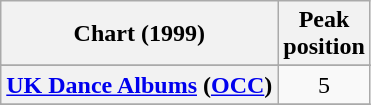<table class="wikitable sortable plainrowheaders" style="text-align:center;" border="1">
<tr>
<th scope="col">Chart (1999)</th>
<th scope="col">Peak<br>position</th>
</tr>
<tr>
</tr>
<tr>
</tr>
<tr>
</tr>
<tr>
</tr>
<tr>
</tr>
<tr>
<th scope="row"><a href='#'>UK Dance Albums</a> (<a href='#'>OCC</a>)</th>
<td>5</td>
</tr>
<tr>
</tr>
</table>
